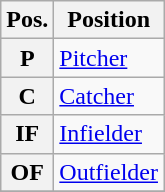<table class="wikitable">
<tr>
<th scope="row">Pos.</th>
<th scope="row">Position</th>
</tr>
<tr>
<th scope="row">P</th>
<td><a href='#'>Pitcher</a></td>
</tr>
<tr>
<th scope="row">C</th>
<td><a href='#'>Catcher</a></td>
</tr>
<tr>
<th scope="row">IF</th>
<td><a href='#'>Infielder</a></td>
</tr>
<tr>
<th scope="row">OF</th>
<td><a href='#'>Outfielder</a></td>
</tr>
<tr>
</tr>
</table>
